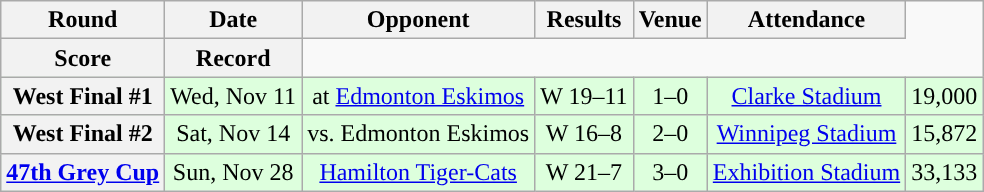<table class="wikitable" style="text-align:center">
<tr>
<th>Round</th>
<th>Date</th>
<th>Opponent</th>
<th>Results</th>
<th>Venue</th>
<th>Attendance</th>
</tr>
<tr>
<th>Score</th>
<th>Record</th>
</tr>
<tr style="background:#ddffdd">
<th>West Final #1</th>
<td>Wed, Nov 11</td>
<td>at <a href='#'>Edmonton Eskimos</a></td>
<td>W 19–11</td>
<td>1–0</td>
<td><a href='#'>Clarke Stadium</a></td>
<td>19,000</td>
</tr>
<tr style="background:#ddffdd">
<th>West Final #2</th>
<td>Sat, Nov 14</td>
<td>vs. Edmonton Eskimos</td>
<td>W 16–8</td>
<td>2–0</td>
<td><a href='#'>Winnipeg Stadium</a></td>
<td>15,872</td>
</tr>
<tr style="background:#ddffdd">
<th><a href='#'>47th Grey Cup</a></th>
<td>Sun, Nov 28</td>
<td><a href='#'>Hamilton Tiger-Cats</a></td>
<td>W 21–7</td>
<td>3–0</td>
<td><a href='#'>Exhibition Stadium</a></td>
<td>33,133</td>
</tr>
</table>
